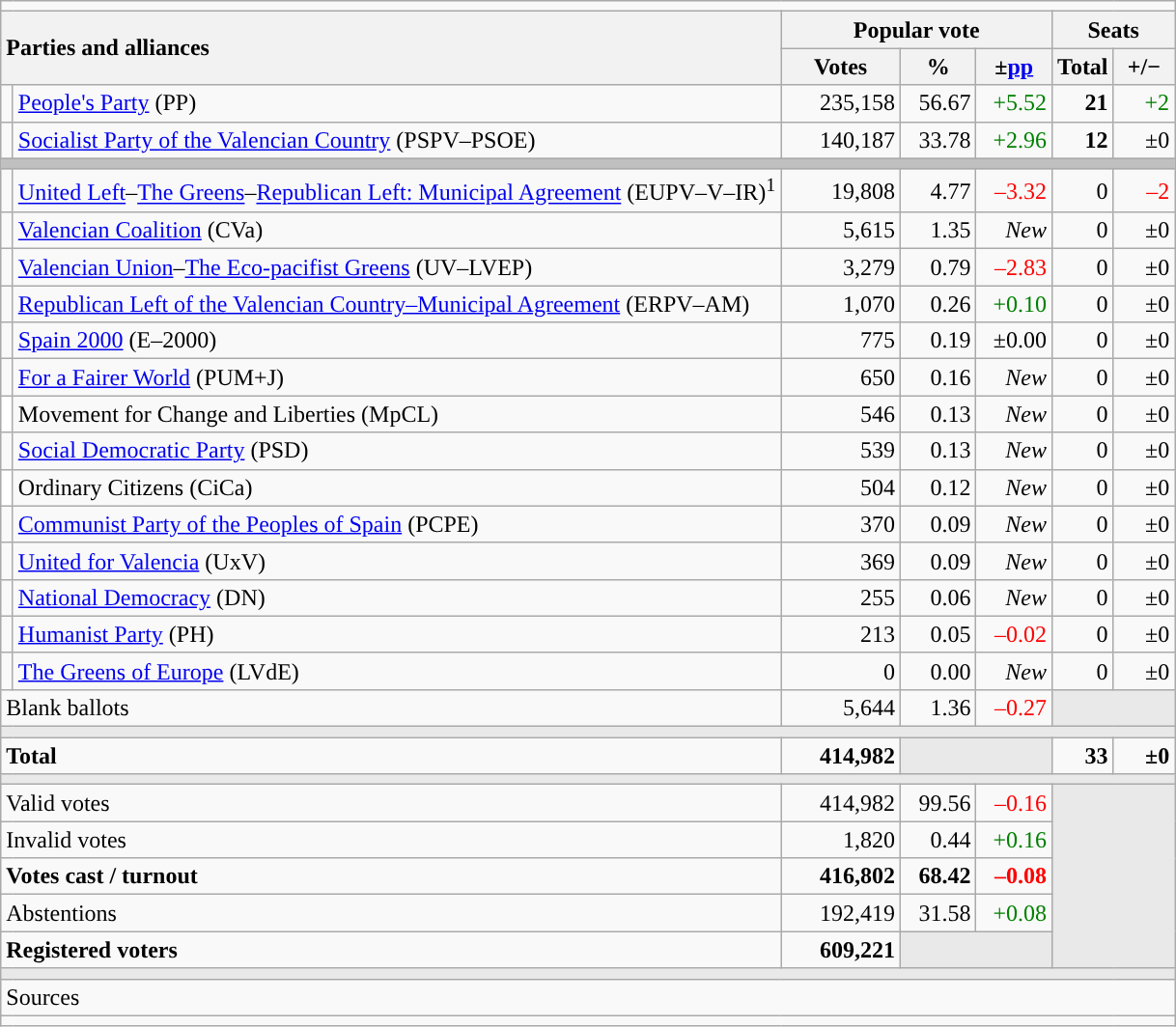<table class="wikitable" style="text-align:right;">
<tr>
<td colspan="7"></td>
</tr>
<tr>
<th style="text-align:left;" rowspan="2" colspan="2" width="525">Parties and alliances</th>
<th colspan="3">Popular vote</th>
<th colspan="2">Seats</th>
</tr>
<tr>
<th width="75">Votes</th>
<th width="45">%</th>
<th width="45">±<a href='#'>pp</a></th>
<th width="35">Total</th>
<th width="35">+/−</th>
</tr>
<tr>
<td width="1" style="color:inherit;background:"></td>
<td align="left"><a href='#'>People's Party</a> (PP)</td>
<td>235,158</td>
<td>56.67</td>
<td style="color:green;">+5.52</td>
<td><strong>21</strong></td>
<td style="color:green;">+2</td>
</tr>
<tr>
<td style="color:inherit;background:"></td>
<td align="left"><a href='#'>Socialist Party of the Valencian Country</a> (PSPV–PSOE)</td>
<td>140,187</td>
<td>33.78</td>
<td style="color:green;">+2.96</td>
<td><strong>12</strong></td>
<td>±0</td>
</tr>
<tr>
<td colspan="7" bgcolor="#C0C0C0"></td>
</tr>
<tr>
<td style="color:inherit;background:"></td>
<td align="left"><a href='#'>United Left</a>–<a href='#'>The Greens</a>–<a href='#'>Republican Left: Municipal Agreement</a> (EUPV–V–IR)<sup>1</sup></td>
<td>19,808</td>
<td>4.77</td>
<td style="color:red;">–3.32</td>
<td>0</td>
<td style="color:red;">–2</td>
</tr>
<tr>
<td style="color:inherit;background:"></td>
<td align="left"><a href='#'>Valencian Coalition</a> (CVa)</td>
<td>5,615</td>
<td>1.35</td>
<td><em>New</em></td>
<td>0</td>
<td>±0</td>
</tr>
<tr>
<td style="color:inherit;background:"></td>
<td align="left"><a href='#'>Valencian Union</a>–<a href='#'>The Eco-pacifist Greens</a> (UV–LVEP)</td>
<td>3,279</td>
<td>0.79</td>
<td style="color:red;">–2.83</td>
<td>0</td>
<td>±0</td>
</tr>
<tr>
<td style="color:inherit;background:"></td>
<td align="left"><a href='#'>Republican Left of the Valencian Country–Municipal Agreement</a> (ERPV–AM)</td>
<td>1,070</td>
<td>0.26</td>
<td style="color:green;">+0.10</td>
<td>0</td>
<td>±0</td>
</tr>
<tr>
<td style="color:inherit;background:"></td>
<td align="left"><a href='#'>Spain 2000</a> (E–2000)</td>
<td>775</td>
<td>0.19</td>
<td>±0.00</td>
<td>0</td>
<td>±0</td>
</tr>
<tr>
<td style="color:inherit;background:"></td>
<td align="left"><a href='#'>For a Fairer World</a> (PUM+J)</td>
<td>650</td>
<td>0.16</td>
<td><em>New</em></td>
<td>0</td>
<td>±0</td>
</tr>
<tr>
<td bgcolor="white"></td>
<td align="left">Movement for Change and Liberties (MpCL)</td>
<td>546</td>
<td>0.13</td>
<td><em>New</em></td>
<td>0</td>
<td>±0</td>
</tr>
<tr>
<td style="color:inherit;background:"></td>
<td align="left"><a href='#'>Social Democratic Party</a> (PSD)</td>
<td>539</td>
<td>0.13</td>
<td><em>New</em></td>
<td>0</td>
<td>±0</td>
</tr>
<tr>
<td bgcolor="white"></td>
<td align="left">Ordinary Citizens (CiCa)</td>
<td>504</td>
<td>0.12</td>
<td><em>New</em></td>
<td>0</td>
<td>±0</td>
</tr>
<tr>
<td style="color:inherit;background:"></td>
<td align="left"><a href='#'>Communist Party of the Peoples of Spain</a> (PCPE)</td>
<td>370</td>
<td>0.09</td>
<td><em>New</em></td>
<td>0</td>
<td>±0</td>
</tr>
<tr>
<td style="color:inherit;background:"></td>
<td align="left"><a href='#'>United for Valencia</a> (UxV)</td>
<td>369</td>
<td>0.09</td>
<td><em>New</em></td>
<td>0</td>
<td>±0</td>
</tr>
<tr>
<td style="color:inherit;background:"></td>
<td align="left"><a href='#'>National Democracy</a> (DN)</td>
<td>255</td>
<td>0.06</td>
<td><em>New</em></td>
<td>0</td>
<td>±0</td>
</tr>
<tr>
<td style="color:inherit;background:"></td>
<td align="left"><a href='#'>Humanist Party</a> (PH)</td>
<td>213</td>
<td>0.05</td>
<td style="color:red;">–0.02</td>
<td>0</td>
<td>±0</td>
</tr>
<tr>
<td style="color:inherit;background:"></td>
<td align="left"><a href='#'>The Greens of Europe</a> (LVdE)</td>
<td>0</td>
<td>0.00</td>
<td><em>New</em></td>
<td>0</td>
<td>±0</td>
</tr>
<tr>
<td align="left" colspan="2">Blank ballots</td>
<td>5,644</td>
<td>1.36</td>
<td style="color:red;">–0.27</td>
<td bgcolor="#E9E9E9" colspan="2"></td>
</tr>
<tr>
<td colspan="7" bgcolor="#E9E9E9"></td>
</tr>
<tr style="font-weight:bold;">
<td align="left" colspan="2">Total</td>
<td>414,982</td>
<td bgcolor="#E9E9E9" colspan="2"></td>
<td>33</td>
<td>±0</td>
</tr>
<tr>
<td colspan="7" bgcolor="#E9E9E9"></td>
</tr>
<tr>
<td align="left" colspan="2">Valid votes</td>
<td>414,982</td>
<td>99.56</td>
<td style="color:red;">–0.16</td>
<td bgcolor="#E9E9E9" colspan="2" rowspan="5"></td>
</tr>
<tr>
<td align="left" colspan="2">Invalid votes</td>
<td>1,820</td>
<td>0.44</td>
<td style="color:green;">+0.16</td>
</tr>
<tr style="font-weight:bold;">
<td align="left" colspan="2">Votes cast / turnout</td>
<td>416,802</td>
<td>68.42</td>
<td style="color:red;">–0.08</td>
</tr>
<tr>
<td align="left" colspan="2">Abstentions</td>
<td>192,419</td>
<td>31.58</td>
<td style="color:green;">+0.08</td>
</tr>
<tr style="font-weight:bold;">
<td align="left" colspan="2">Registered voters</td>
<td>609,221</td>
<td bgcolor="#E9E9E9" colspan="2"></td>
</tr>
<tr>
<td colspan="7" bgcolor="#E9E9E9"></td>
</tr>
<tr>
<td align="left" colspan="7">Sources</td>
</tr>
<tr>
<td colspan="7" style="text-align:left; max-width:790px;"></td>
</tr>
</table>
